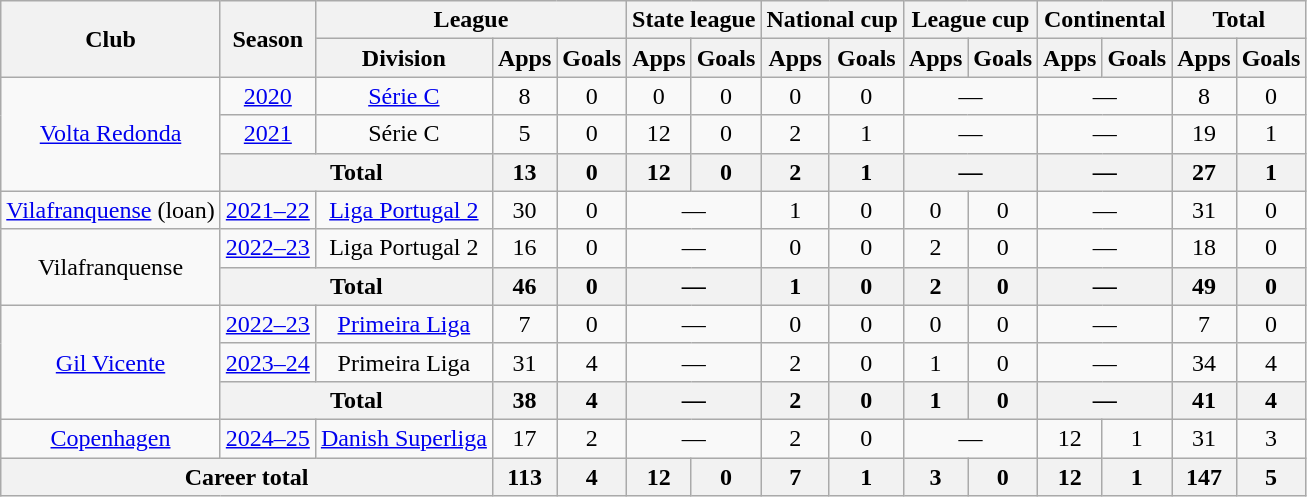<table class="wikitable" style="text-align: center">
<tr>
<th rowspan="2">Club</th>
<th rowspan="2">Season</th>
<th colspan="3">League</th>
<th colspan="2">State league</th>
<th colspan="2">National cup</th>
<th colspan="2">League cup</th>
<th colspan="2">Continental</th>
<th colspan="2">Total</th>
</tr>
<tr>
<th>Division</th>
<th>Apps</th>
<th>Goals</th>
<th>Apps</th>
<th>Goals</th>
<th>Apps</th>
<th>Goals</th>
<th>Apps</th>
<th>Goals</th>
<th>Apps</th>
<th>Goals</th>
<th>Apps</th>
<th>Goals</th>
</tr>
<tr>
<td rowspan="3"><a href='#'>Volta Redonda</a></td>
<td><a href='#'>2020</a></td>
<td><a href='#'>Série C</a></td>
<td>8</td>
<td>0</td>
<td>0</td>
<td>0</td>
<td>0</td>
<td>0</td>
<td colspan="2">—</td>
<td colspan="2">—</td>
<td>8</td>
<td>0</td>
</tr>
<tr>
<td><a href='#'>2021</a></td>
<td>Série C</td>
<td>5</td>
<td>0</td>
<td>12</td>
<td>0</td>
<td>2</td>
<td>1</td>
<td colspan="2">—</td>
<td colspan="2">—</td>
<td>19</td>
<td>1</td>
</tr>
<tr>
<th colspan="2">Total</th>
<th>13</th>
<th>0</th>
<th>12</th>
<th>0</th>
<th>2</th>
<th>1</th>
<th colspan="2">—</th>
<th colspan="2">—</th>
<th>27</th>
<th>1</th>
</tr>
<tr>
<td><a href='#'>Vilafranquense</a> (loan)</td>
<td><a href='#'>2021–22</a></td>
<td><a href='#'>Liga Portugal 2</a></td>
<td>30</td>
<td>0</td>
<td colspan="2">—</td>
<td>1</td>
<td>0</td>
<td>0</td>
<td>0</td>
<td colspan="2">—</td>
<td>31</td>
<td>0</td>
</tr>
<tr>
<td rowspan="2">Vilafranquense</td>
<td><a href='#'>2022–23</a></td>
<td>Liga Portugal 2</td>
<td>16</td>
<td>0</td>
<td colspan="2">—</td>
<td>0</td>
<td>0</td>
<td>2</td>
<td>0</td>
<td colspan="2">—</td>
<td>18</td>
<td>0</td>
</tr>
<tr>
<th colspan="2">Total</th>
<th>46</th>
<th>0</th>
<th colspan="2">—</th>
<th>1</th>
<th>0</th>
<th>2</th>
<th>0</th>
<th colspan="2">—</th>
<th>49</th>
<th>0</th>
</tr>
<tr>
<td rowspan="3"><a href='#'>Gil Vicente</a></td>
<td><a href='#'>2022–23</a></td>
<td><a href='#'>Primeira Liga</a></td>
<td>7</td>
<td>0</td>
<td colspan="2">—</td>
<td>0</td>
<td>0</td>
<td>0</td>
<td>0</td>
<td colspan="2">—</td>
<td>7</td>
<td>0</td>
</tr>
<tr>
<td><a href='#'>2023–24</a></td>
<td>Primeira Liga</td>
<td>31</td>
<td>4</td>
<td colspan="2">—</td>
<td>2</td>
<td>0</td>
<td>1</td>
<td>0</td>
<td colspan="2">—</td>
<td>34</td>
<td>4</td>
</tr>
<tr>
<th colspan="2">Total</th>
<th>38</th>
<th>4</th>
<th colspan="2">—</th>
<th>2</th>
<th>0</th>
<th>1</th>
<th>0</th>
<th colspan="2">—</th>
<th>41</th>
<th>4</th>
</tr>
<tr>
<td><a href='#'>Copenhagen</a></td>
<td><a href='#'>2024–25</a></td>
<td><a href='#'>Danish Superliga</a></td>
<td>17</td>
<td>2</td>
<td colspan="2">—</td>
<td>2</td>
<td>0</td>
<td colspan="2">—</td>
<td>12</td>
<td>1</td>
<td>31</td>
<td>3</td>
</tr>
<tr>
<th colspan="3">Career total</th>
<th>113</th>
<th>4</th>
<th>12</th>
<th>0</th>
<th>7</th>
<th>1</th>
<th>3</th>
<th>0</th>
<th>12</th>
<th>1</th>
<th>147</th>
<th>5</th>
</tr>
</table>
